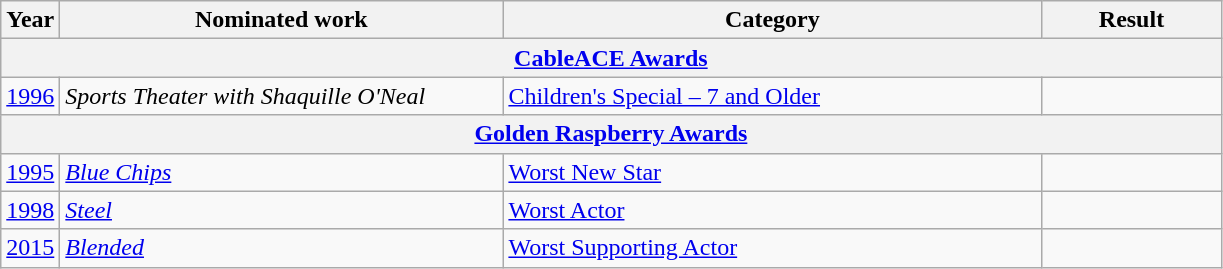<table class=wikitable>
<tr>
<th scope="col" style="width:1em;">Year</th>
<th scope="col" style="width:18em;">Nominated work</th>
<th scope="col" style="width:22em;">Category</th>
<th scope="col" style="width:7em;">Result</th>
</tr>
<tr>
<th scope="col" colspan="6"><a href='#'>CableACE Awards</a></th>
</tr>
<tr>
<td><a href='#'>1996</a></td>
<td><em>Sports Theater with Shaquille O'Neal</em></td>
<td><a href='#'>Children's Special – 7 and Older</a></td>
<td></td>
</tr>
<tr>
<th scope="col" colspan="6"><a href='#'>Golden Raspberry Awards</a></th>
</tr>
<tr>
<td><a href='#'>1995</a></td>
<td><em><a href='#'>Blue Chips</a></em></td>
<td><a href='#'>Worst New Star</a></td>
<td></td>
</tr>
<tr>
<td><a href='#'>1998</a></td>
<td><em><a href='#'>Steel</a></em></td>
<td><a href='#'>Worst Actor</a></td>
<td></td>
</tr>
<tr>
<td><a href='#'>2015</a></td>
<td><em><a href='#'>Blended</a></em></td>
<td><a href='#'>Worst Supporting Actor</a></td>
<td></td>
</tr>
</table>
